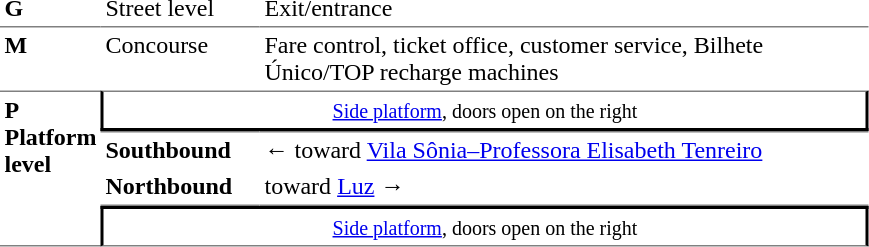<table table border=0 cellspacing=0 cellpadding=3>
<tr>
<td style="vertical-align:top;" width=50><strong>G</strong></td>
<td style="vertical-align:top;" width=100>Street level</td>
<td style="vertical-align:top;" width=400>Exit/entrance</td>
</tr>
<tr>
<td style="border-top:solid 1px gray;vertical-align:top;"><strong>M</strong></td>
<td style="border-top:solid 1px gray;vertical-align:top;">Concourse</td>
<td style="border-top:solid 1px gray;vertical-align:top;">Fare control, ticket office, customer service, Bilhete Único/TOP recharge machines</td>
</tr>
<tr>
<td style="border-top:solid 1px gray;border-bottom:solid 1px gray;vertical-align:top;" rowspan=5><strong>P<br>Platform level</strong></td>
</tr>
<tr>
<td style="border-top:solid 1px gray;border-right:solid 2px black;border-left:solid 2px black;border-bottom:solid 2px black;text-align:center;" colspan=5><small><a href='#'>Side platform</a>, doors open on the right</small></td>
</tr>
<tr>
<td style="border-top:solid 1px gray;"><span><strong>Southbound</strong></span></td>
<td style="border-top:solid 1px gray;">←  toward <a href='#'>Vila Sônia–Professora Elisabeth Tenreiro</a></td>
</tr>
<tr>
<td style="border-bottom:solid 1px gray;"><span><strong>Northbound</strong></span></td>
<td style="border-bottom:solid 1px gray;"> toward <a href='#'>Luz</a> →</td>
</tr>
<tr>
<td style="border-top:solid 2px black;border-right:solid 2px black;border-left:solid 2px black;border-bottom:solid 1px gray;text-align:center;" colspan=5><small><a href='#'>Side platform</a>, doors open on the right</small></td>
</tr>
</table>
